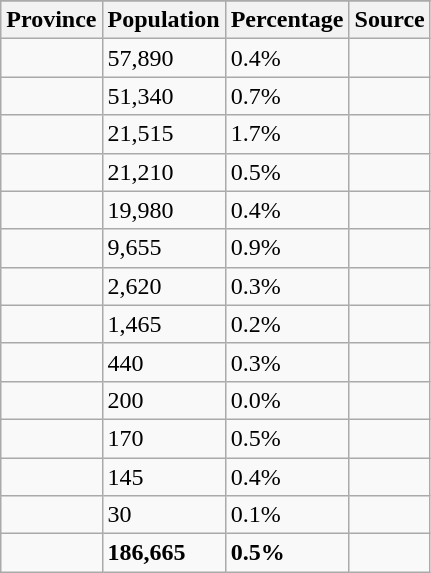<table class="wikitable sortable">
<tr>
</tr>
<tr>
<th>Province</th>
<th>Population</th>
<th>Percentage</th>
<th>Source</th>
</tr>
<tr>
<td></td>
<td>57,890</td>
<td>0.4%</td>
<td></td>
</tr>
<tr>
<td></td>
<td>51,340</td>
<td>0.7%</td>
<td></td>
</tr>
<tr>
<td></td>
<td>21,515</td>
<td>1.7%</td>
<td></td>
</tr>
<tr>
<td></td>
<td>21,210</td>
<td>0.5%</td>
<td></td>
</tr>
<tr>
<td></td>
<td>19,980</td>
<td>0.4%</td>
<td></td>
</tr>
<tr>
<td></td>
<td>9,655</td>
<td>0.9%</td>
<td></td>
</tr>
<tr>
<td></td>
<td>2,620</td>
<td>0.3%</td>
<td></td>
</tr>
<tr>
<td></td>
<td>1,465</td>
<td>0.2%</td>
<td></td>
</tr>
<tr>
<td></td>
<td>440</td>
<td>0.3%</td>
<td></td>
</tr>
<tr>
<td></td>
<td>200</td>
<td>0.0%</td>
<td></td>
</tr>
<tr>
<td></td>
<td>170</td>
<td>0.5%</td>
<td></td>
</tr>
<tr>
<td></td>
<td>145</td>
<td>0.4%</td>
<td></td>
</tr>
<tr>
<td></td>
<td>30</td>
<td>0.1%</td>
<td></td>
</tr>
<tr>
<td></td>
<td><strong>186,665</strong></td>
<td><strong>0.5%</strong></td>
<td></td>
</tr>
</table>
